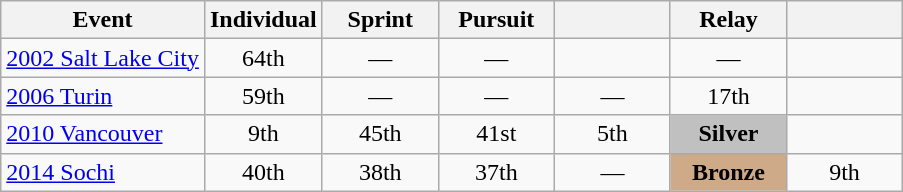<table class="wikitable" style="text-align: center;">
<tr ">
<th>Event</th>
<th style="width:70px;">Individual</th>
<th style="width:70px;">Sprint</th>
<th style="width:70px;">Pursuit</th>
<th style="width:70px;"></th>
<th style="width:70px;">Relay</th>
<th style="width:70px;"></th>
</tr>
<tr>
<td align=left> <a href='#'>2002 Salt Lake City</a></td>
<td>64th</td>
<td>—</td>
<td>—</td>
<td></td>
<td>—</td>
<td></td>
</tr>
<tr>
<td align=left> <a href='#'>2006 Turin</a></td>
<td>59th</td>
<td>—</td>
<td>—</td>
<td>—</td>
<td>17th</td>
<td></td>
</tr>
<tr>
<td align=left> <a href='#'>2010 Vancouver</a></td>
<td>9th</td>
<td>45th</td>
<td>41st</td>
<td>5th</td>
<td style="background:silver;"><strong>Silver</strong></td>
<td></td>
</tr>
<tr>
<td align=left> <a href='#'>2014 Sochi</a></td>
<td>40th</td>
<td>38th</td>
<td>37th</td>
<td>—</td>
<td style="background:#cfaa88;"><strong>Bronze</strong></td>
<td>9th</td>
</tr>
</table>
